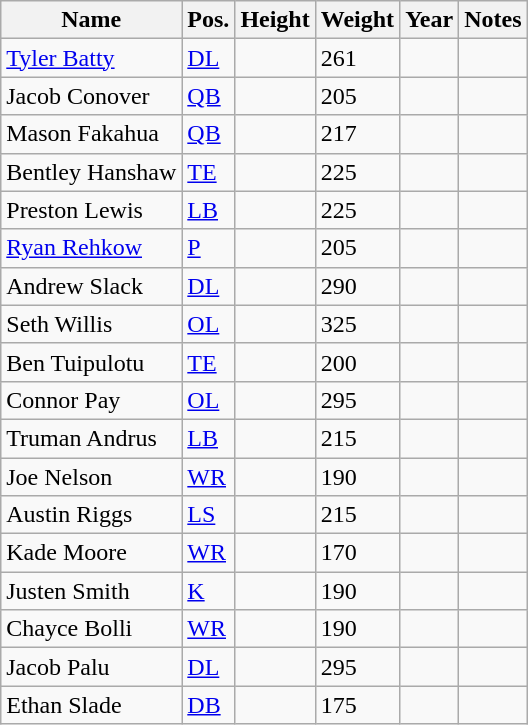<table class="wikitable sortable" border="2">
<tr>
<th>Name</th>
<th>Pos.</th>
<th>Height</th>
<th>Weight</th>
<th>Year</th>
<th>Notes</th>
</tr>
<tr>
<td><a href='#'>Tyler Batty</a></td>
<td><a href='#'>DL</a></td>
<td></td>
<td>261</td>
<td></td>
<td></td>
</tr>
<tr>
<td>Jacob Conover</td>
<td><a href='#'>QB</a></td>
<td></td>
<td>205</td>
<td></td>
<td></td>
</tr>
<tr>
<td>Mason Fakahua</td>
<td><a href='#'>QB</a></td>
<td></td>
<td>217</td>
<td></td>
<td></td>
</tr>
<tr>
<td>Bentley Hanshaw</td>
<td><a href='#'>TE</a></td>
<td></td>
<td>225</td>
<td></td>
<td></td>
</tr>
<tr>
<td>Preston Lewis</td>
<td><a href='#'>LB</a></td>
<td></td>
<td>225</td>
<td></td>
<td></td>
</tr>
<tr>
<td><a href='#'>Ryan Rehkow</a></td>
<td><a href='#'>P</a></td>
<td></td>
<td>205</td>
<td></td>
<td></td>
</tr>
<tr>
<td>Andrew Slack</td>
<td><a href='#'>DL</a></td>
<td></td>
<td>290</td>
<td></td>
<td></td>
</tr>
<tr>
<td>Seth Willis</td>
<td><a href='#'>OL</a></td>
<td></td>
<td>325</td>
<td></td>
<td></td>
</tr>
<tr>
<td>Ben Tuipulotu</td>
<td><a href='#'>TE</a></td>
<td></td>
<td>200</td>
<td></td>
<td></td>
</tr>
<tr>
<td>Connor Pay</td>
<td><a href='#'>OL</a></td>
<td></td>
<td>295</td>
<td></td>
<td></td>
</tr>
<tr>
<td>Truman Andrus</td>
<td><a href='#'>LB</a></td>
<td></td>
<td>215</td>
<td></td>
<td></td>
</tr>
<tr>
<td>Joe Nelson</td>
<td><a href='#'>WR</a></td>
<td></td>
<td>190</td>
<td></td>
<td></td>
</tr>
<tr>
<td>Austin Riggs</td>
<td><a href='#'>LS</a></td>
<td></td>
<td>215</td>
<td></td>
<td></td>
</tr>
<tr>
<td>Kade Moore</td>
<td><a href='#'>WR</a></td>
<td></td>
<td>170</td>
<td></td>
<td></td>
</tr>
<tr>
<td>Justen Smith</td>
<td><a href='#'>K</a></td>
<td></td>
<td>190</td>
<td></td>
<td></td>
</tr>
<tr>
<td>Chayce Bolli</td>
<td><a href='#'>WR</a></td>
<td></td>
<td>190</td>
<td></td>
<td></td>
</tr>
<tr>
<td>Jacob Palu</td>
<td><a href='#'>DL</a></td>
<td></td>
<td>295</td>
<td></td>
<td></td>
</tr>
<tr>
<td>Ethan Slade</td>
<td><a href='#'>DB</a></td>
<td></td>
<td>175</td>
<td></td>
<td></td>
</tr>
</table>
